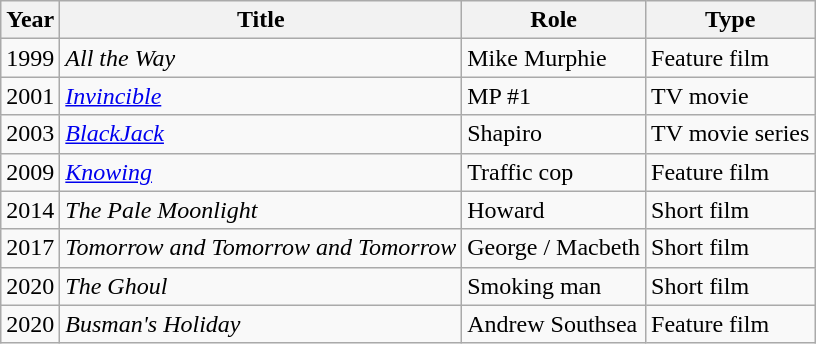<table class="wikitable">
<tr>
<th>Year</th>
<th>Title</th>
<th>Role</th>
<th>Type</th>
</tr>
<tr>
<td>1999</td>
<td><em>All the Way</em></td>
<td>Mike Murphie</td>
<td>Feature film</td>
</tr>
<tr>
<td>2001</td>
<td><em><a href='#'>Invincible</a></em></td>
<td>MP #1</td>
<td>TV movie</td>
</tr>
<tr>
<td>2003</td>
<td><em><a href='#'>BlackJack</a></em></td>
<td>Shapiro</td>
<td>TV movie series</td>
</tr>
<tr>
<td>2009</td>
<td><em><a href='#'>Knowing</a></em></td>
<td>Traffic cop</td>
<td>Feature film</td>
</tr>
<tr>
<td>2014</td>
<td><em>The Pale Moonlight</em></td>
<td>Howard</td>
<td>Short film</td>
</tr>
<tr>
<td>2017</td>
<td><em>Tomorrow and Tomorrow and Tomorrow</em></td>
<td>George / Macbeth</td>
<td>Short film</td>
</tr>
<tr>
<td>2020</td>
<td><em>The Ghoul</em></td>
<td>Smoking man</td>
<td>Short film</td>
</tr>
<tr>
<td>2020</td>
<td><em>Busman's Holiday</em></td>
<td>Andrew Southsea</td>
<td>Feature film</td>
</tr>
</table>
